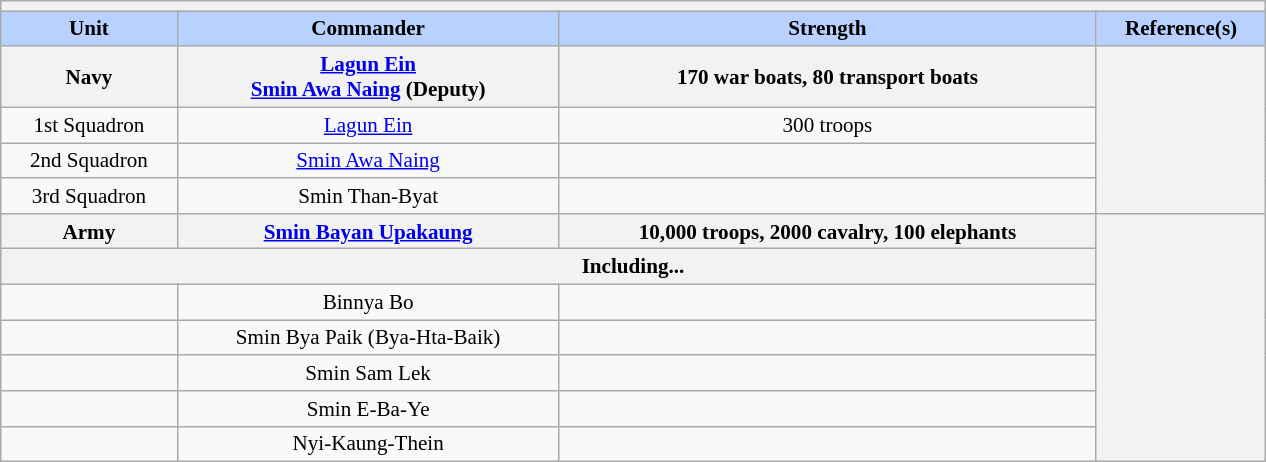<table class="wikitable collapsible" style="min-width:60em; margin:0.3em auto; font-size:88%;">
<tr>
<th colspan=5></th>
</tr>
<tr>
<th style="background-color:#B9D1FF">Unit</th>
<th style="background-color:#B9D1FF">Commander</th>
<th style="background-color:#B9D1FF">Strength</th>
<th style="background-color:#B9D1FF">Reference(s)</th>
</tr>
<tr>
<th colspan="1">Navy</th>
<th colspan="1"><a href='#'>Lagun Ein</a> <br> <a href='#'>Smin Awa Naing</a> (Deputy)</th>
<th colspan="1">170 war boats, 80 transport boats</th>
<th rowspan="4"></th>
</tr>
<tr>
<td align="center">1st Squadron</td>
<td align="center"><a href='#'>Lagun Ein</a></td>
<td align="center">300 troops</td>
</tr>
<tr>
<td align="center">2nd Squadron</td>
<td align="center"><a href='#'>Smin Awa Naing</a></td>
<td align="center"></td>
</tr>
<tr>
<td align="center">3rd Squadron</td>
<td align="center">Smin Than-Byat</td>
<td align="center"></td>
</tr>
<tr>
<th colspan="1">Army</th>
<th colspan="1"><a href='#'>Smin Bayan Upakaung</a></th>
<th colspan="1">10,000 troops, 2000 cavalry, 100 elephants</th>
<th rowspan="7"></th>
</tr>
<tr>
<th colspan="4">Including...</th>
</tr>
<tr>
<td align="center"></td>
<td align="center">Binnya Bo</td>
<td align="center"></td>
</tr>
<tr>
<td align="center"></td>
<td align="center">Smin Bya Paik (Bya-Hta-Baik)</td>
<td align="center"></td>
</tr>
<tr>
<td align="center"></td>
<td align="center">Smin Sam Lek</td>
<td align="center"></td>
</tr>
<tr>
<td align="center"></td>
<td align="center">Smin E-Ba-Ye</td>
<td align="center"></td>
</tr>
<tr>
<td align="center"></td>
<td align="center">Nyi-Kaung-Thein</td>
<td align="center"></td>
</tr>
</table>
